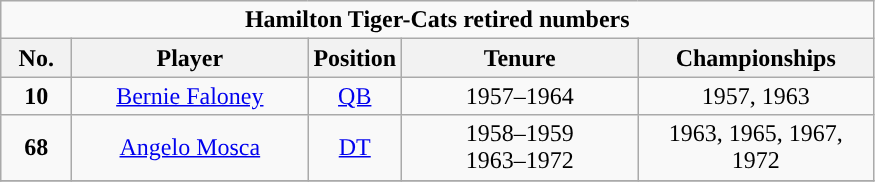<table class="wikitable floatleft" style="text-align:center">
<tr>
<td colspan="5"><strong>Hamilton Tiger-Cats retired numbers</strong></td>
</tr>
<tr>
<th width=40px>No.</th>
<th width=150px>Player</th>
<th width=40px>Position</th>
<th width=150px>Tenure</th>
<th width=150px>Championships</th>
</tr>
<tr>
<td><strong>10</strong></td>
<td><a href='#'>Bernie Faloney</a></td>
<td><a href='#'>QB</a></td>
<td>1957–1964</td>
<td>1957, 1963</td>
</tr>
<tr>
<td><strong>68</strong></td>
<td><a href='#'>Angelo Mosca</a></td>
<td><a href='#'>DT</a></td>
<td>1958–1959<br>1963–1972</td>
<td>1963, 1965, 1967, 1972</td>
</tr>
<tr>
</tr>
</table>
